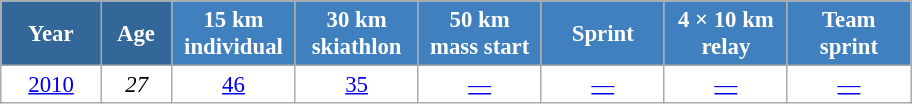<table class="wikitable" style="font-size:95%; text-align:center; border:grey solid 1px; border-collapse:collapse; background:#ffffff;">
<tr>
<th style="background-color:#369; color:white; width:60px;"> Year </th>
<th style="background-color:#369; color:white; width:40px;"> Age </th>
<th style="background-color:#4180be; color:white; width:75px;"> 15 km <br> individual </th>
<th style="background-color:#4180be; color:white; width:75px;"> 30 km <br> skiathlon </th>
<th style="background-color:#4180be; color:white; width:75px;"> 50 km <br> mass start </th>
<th style="background-color:#4180be; color:white; width:75px;"> Sprint </th>
<th style="background-color:#4180be; color:white; width:75px;"> 4 × 10 km <br> relay </th>
<th style="background-color:#4180be; color:white; width:75px;"> Team <br> sprint </th>
</tr>
<tr>
<td><a href='#'>2010</a></td>
<td><em>27</em></td>
<td><a href='#'>46</a></td>
<td><a href='#'>35</a></td>
<td><a href='#'>—</a></td>
<td><a href='#'>—</a></td>
<td><a href='#'>—</a></td>
<td><a href='#'>—</a></td>
</tr>
</table>
